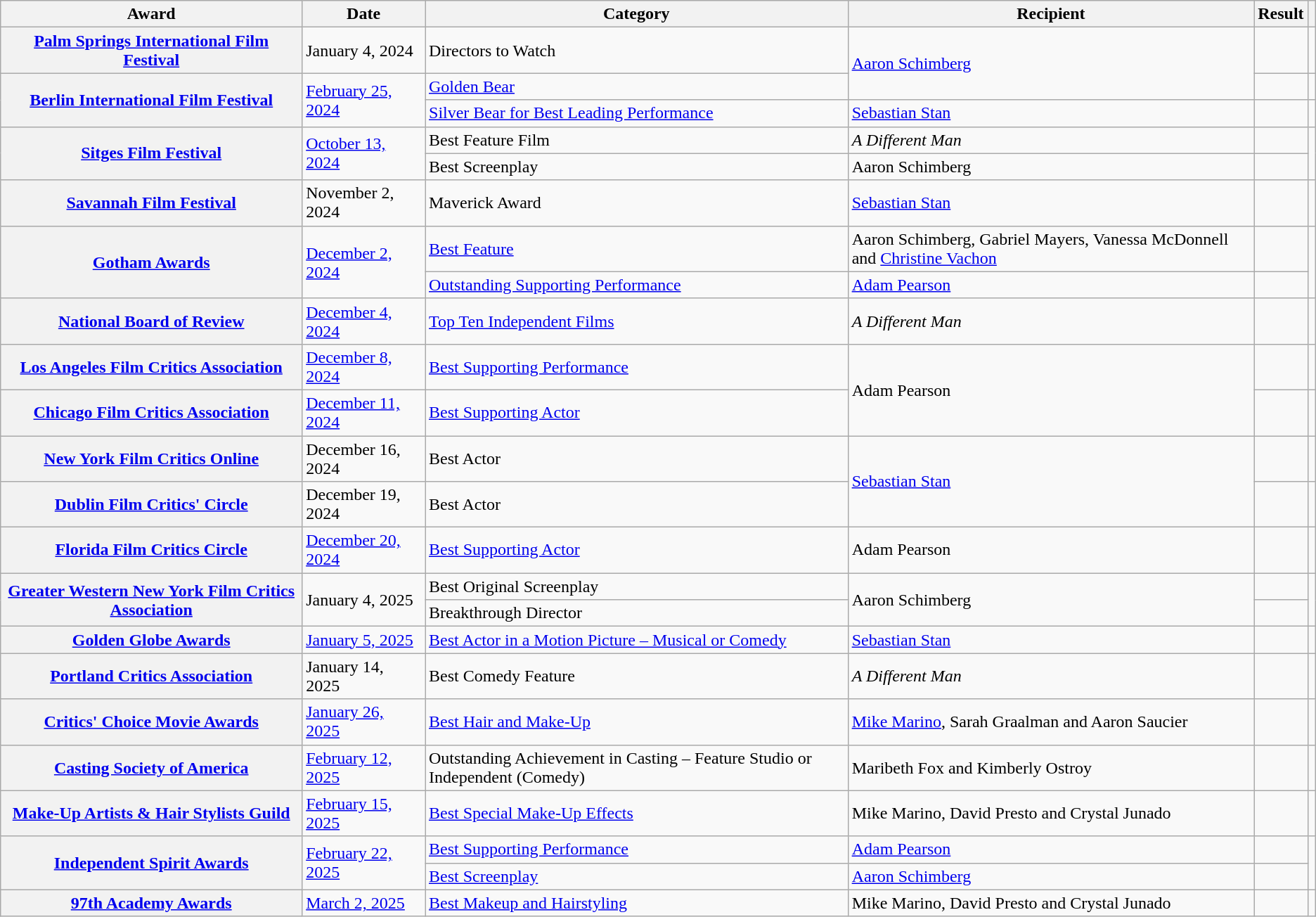<table class="wikitable sortable plainrowheaders">
<tr>
<th>Award</th>
<th>Date</th>
<th>Category</th>
<th>Recipient</th>
<th>Result</th>
<th></th>
</tr>
<tr>
<th scope="row"><a href='#'>Palm Springs International Film Festival</a></th>
<td>January 4, 2024</td>
<td>Directors to Watch</td>
<td rowspan="2"><a href='#'>Aaron Schimberg</a></td>
<td></td>
<td align="center"></td>
</tr>
<tr>
<th scope="row" rowspan="2"><a href='#'>Berlin International Film Festival</a></th>
<td rowspan="2"><a href='#'>February 25, 2024</a></td>
<td><a href='#'>Golden Bear</a></td>
<td></td>
<td align="center" rowspan="1"></td>
</tr>
<tr>
<td><a href='#'>Silver Bear for Best Leading Performance</a></td>
<td><a href='#'>Sebastian Stan</a></td>
<td></td>
<td align="center"></td>
</tr>
<tr>
<th rowspan="2" scope="row"><a href='#'>Sitges Film Festival</a></th>
<td rowspan="2"><a href='#'>October 13, 2024</a></td>
<td>Best Feature Film</td>
<td><em>A Different Man</em></td>
<td></td>
<td rowspan="2" align="center"></td>
</tr>
<tr>
<td>Best Screenplay</td>
<td>Aaron Schimberg</td>
<td></td>
</tr>
<tr>
<th scope="row"><a href='#'>Savannah Film Festival</a></th>
<td>November 2, 2024</td>
<td>Maverick Award</td>
<td><a href='#'>Sebastian Stan</a></td>
<td></td>
<td align="center"></td>
</tr>
<tr>
<th scope="row" rowspan="2"><a href='#'>Gotham Awards</a></th>
<td rowspan="2"><a href='#'>December 2, 2024</a></td>
<td><a href='#'>Best Feature</a></td>
<td>Aaron Schimberg, Gabriel Mayers, Vanessa McDonnell and <a href='#'>Christine Vachon</a></td>
<td></td>
<td align="center" rowspan="2"></td>
</tr>
<tr>
<td><a href='#'>Outstanding Supporting Performance</a></td>
<td><a href='#'>Adam Pearson</a></td>
<td></td>
</tr>
<tr>
<th scope="row"><a href='#'>National Board of Review</a></th>
<td><a href='#'>December 4, 2024</a></td>
<td><a href='#'>Top Ten Independent Films</a></td>
<td><em>A Different Man</em></td>
<td></td>
<td align="center"></td>
</tr>
<tr>
<th scope="row"><a href='#'>Los Angeles Film Critics Association</a></th>
<td><a href='#'>December 8, 2024</a></td>
<td><a href='#'>Best Supporting Performance</a></td>
<td rowspan="2">Adam Pearson</td>
<td></td>
<td align="center"></td>
</tr>
<tr>
<th scope="row"><a href='#'>Chicago Film Critics Association</a></th>
<td><a href='#'>December 11, 2024</a></td>
<td><a href='#'>Best Supporting Actor</a></td>
<td></td>
<td align="center"></td>
</tr>
<tr>
<th scope="row"><a href='#'>New York Film Critics Online</a></th>
<td>December 16, 2024</td>
<td>Best Actor</td>
<td rowspan="2"><a href='#'>Sebastian Stan</a></td>
<td></td>
<td align="center"></td>
</tr>
<tr>
<th scope="row"><a href='#'>Dublin Film Critics' Circle</a></th>
<td>December 19, 2024</td>
<td>Best Actor</td>
<td></td>
<td align="center"></td>
</tr>
<tr>
<th scope="row"><a href='#'>Florida Film Critics Circle</a></th>
<td><a href='#'>December 20, 2024</a></td>
<td><a href='#'>Best Supporting Actor</a></td>
<td>Adam Pearson</td>
<td></td>
<td align="center"></td>
</tr>
<tr>
<th scope="row" rowspan="2"><a href='#'>Greater Western New York Film Critics Association</a></th>
<td rowspan="2">January 4, 2025</td>
<td>Best Original Screenplay</td>
<td rowspan="2">Aaron Schimberg</td>
<td></td>
<td rowspan="2" align="center"></td>
</tr>
<tr>
<td>Breakthrough Director</td>
<td></td>
</tr>
<tr>
<th scope="row"><a href='#'>Golden Globe Awards</a></th>
<td><a href='#'>January 5, 2025</a></td>
<td><a href='#'>Best Actor in a Motion Picture – Musical or Comedy</a></td>
<td><a href='#'>Sebastian Stan</a></td>
<td></td>
<td align="center"></td>
</tr>
<tr>
<th scope="row"><a href='#'>Portland Critics Association</a></th>
<td>January 14, 2025</td>
<td>Best Comedy Feature</td>
<td><em>A Different Man</em></td>
<td></td>
<td align="center"></td>
</tr>
<tr>
<th scope="row"><a href='#'>Critics' Choice Movie Awards</a></th>
<td><a href='#'>January 26, 2025</a></td>
<td><a href='#'>Best Hair and Make-Up</a></td>
<td><a href='#'>Mike Marino</a>, Sarah Graalman and Aaron Saucier</td>
<td></td>
<td align="center"></td>
</tr>
<tr>
<th scope="row"><a href='#'>Casting Society of America</a></th>
<td><a href='#'>February 12, 2025</a></td>
<td>Outstanding Achievement in Casting – Feature Studio or Independent (Comedy)</td>
<td>Maribeth Fox and Kimberly Ostroy</td>
<td></td>
<td align="center"></td>
</tr>
<tr>
<th scope="row"><a href='#'>Make-Up Artists & Hair Stylists Guild</a></th>
<td><a href='#'>February 15, 2025</a></td>
<td><a href='#'>Best Special Make-Up Effects</a></td>
<td>Mike Marino, David Presto and Crystal Junado</td>
<td></td>
<td align="center"></td>
</tr>
<tr>
<th scope="row" rowspan="2"><a href='#'>Independent Spirit Awards</a></th>
<td rowspan="2"><a href='#'>February 22, 2025</a></td>
<td><a href='#'>Best Supporting Performance</a></td>
<td><a href='#'>Adam Pearson</a></td>
<td></td>
<td align="center" rowspan="2"></td>
</tr>
<tr>
<td><a href='#'>Best Screenplay</a></td>
<td><a href='#'>Aaron Schimberg</a></td>
<td></td>
</tr>
<tr>
<th scope="row"><a href='#'>97th Academy Awards</a></th>
<td><a href='#'>March 2, 2025</a></td>
<td><a href='#'> Best Makeup and Hairstyling</a></td>
<td>Mike Marino, David Presto and Crystal Junado</td>
<td></td>
<td align="center"></td>
</tr>
</table>
